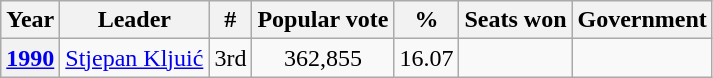<table class="wikitable" style="text-align: right;">
<tr>
<th>Year</th>
<th>Leader</th>
<th>#</th>
<th>Popular vote</th>
<th>%</th>
<th>Seats won</th>
<th>Government</th>
</tr>
<tr>
<th><a href='#'>1990</a></th>
<td align=center><a href='#'>Stjepan Kljuić</a></td>
<td>3rd</td>
<td align=center>362,855</td>
<td>16.07</td>
<td></td>
<td></td>
</tr>
</table>
